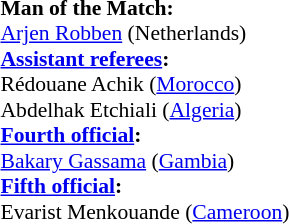<table width=50% style="font-size: 90%">
<tr>
<td><br><strong>Man of the Match:</strong>
<br><a href='#'>Arjen Robben</a> (Netherlands)<br><strong><a href='#'>Assistant referees</a>:</strong>
<br>Rédouane Achik (<a href='#'>Morocco</a>)
<br>Abdelhak Etchiali (<a href='#'>Algeria</a>)
<br><strong><a href='#'>Fourth official</a>:</strong>
<br><a href='#'>Bakary Gassama</a> (<a href='#'>Gambia</a>)
<br><strong><a href='#'>Fifth official</a>:</strong>
<br>Evarist Menkouande (<a href='#'>Cameroon</a>)</td>
</tr>
</table>
